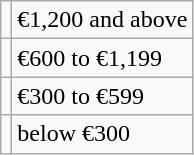<table class="wikitable">
<tr>
<td></td>
<td>€1,200 and above</td>
</tr>
<tr>
<td></td>
<td>€600 to €1,199</td>
</tr>
<tr>
<td></td>
<td>€300 to €599</td>
</tr>
<tr>
<td></td>
<td>below €300</td>
</tr>
</table>
